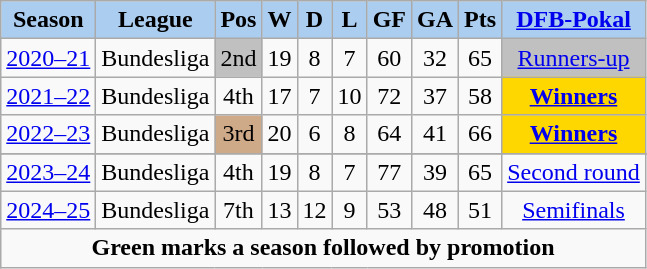<table class="wikitable">
<tr>
<th style="background:#ABCDEF;">Season</th>
<th style="background:#ABCDEF;">League</th>
<th style="background:#ABCDEF;">Pos</th>
<th style="background:#ABCDEF;">W</th>
<th style="background:#ABCDEF;">D</th>
<th style="background:#ABCDEF;">L</th>
<th style="background:#ABCDEF;">GF</th>
<th style="background:#ABCDEF;">GA</th>
<th style="background:#ABCDEF;">Pts</th>
<th style="background:#ABCDEF;"><a href='#'>DFB-Pokal</a></th>
</tr>
<tr align="center">
<td><a href='#'>2020–21</a></td>
<td>Bundesliga</td>
<td style=background:silver>2nd</td>
<td>19</td>
<td>8</td>
<td>7</td>
<td>60</td>
<td>32</td>
<td>65</td>
<td style=background:silver><a href='#'>Runners-up</a></td>
</tr>
<tr align="center">
<td><a href='#'>2021–22</a></td>
<td>Bundesliga</td>
<td>4th</td>
<td>17</td>
<td>7</td>
<td>10</td>
<td>72</td>
<td>37</td>
<td>58</td>
<td style=background:gold;"><a href='#'><strong>Winners</strong></a></td>
</tr>
<tr align="center">
<td><a href='#'>2022–23</a></td>
<td>Bundesliga</td>
<td bgcolor=CFAA88>3rd</td>
<td>20</td>
<td>6</td>
<td>8</td>
<td>64</td>
<td>41</td>
<td>66</td>
<td style=background:gold;"><a href='#'><strong>Winners</strong></a></td>
</tr>
<tr>
</tr>
<tr align="center">
<td><a href='#'>2023–24</a></td>
<td>Bundesliga</td>
<td>4th</td>
<td>19</td>
<td>8</td>
<td>7</td>
<td>77</td>
<td>39</td>
<td>65</td>
<td><a href='#'>Second round</a></td>
</tr>
<tr align="center">
<td><a href='#'>2024–25</a></td>
<td>Bundesliga</td>
<td>7th</td>
<td>13</td>
<td>12</td>
<td>9</td>
<td>53</td>
<td>48</td>
<td>51</td>
<td><a href='#'>Semifinals</a></td>
</tr>
<tr>
<td colspan="12" align="center"><strong>Green marks a season followed by promotion</strong></td>
</tr>
</table>
